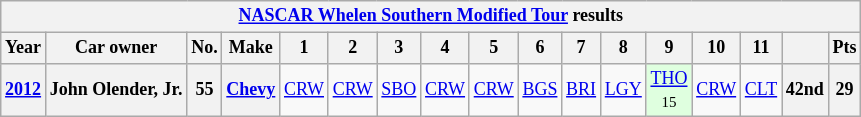<table class="wikitable" style="text-align:center; font-size:75%">
<tr>
<th colspan=23><a href='#'>NASCAR Whelen Southern Modified Tour</a> results</th>
</tr>
<tr>
<th>Year</th>
<th>Car owner</th>
<th>No.</th>
<th>Make</th>
<th>1</th>
<th>2</th>
<th>3</th>
<th>4</th>
<th>5</th>
<th>6</th>
<th>7</th>
<th>8</th>
<th>9</th>
<th>10</th>
<th>11</th>
<th></th>
<th>Pts</th>
</tr>
<tr>
<th><a href='#'>2012</a></th>
<th>John Olender, Jr.</th>
<th>55</th>
<th><a href='#'>Chevy</a></th>
<td><a href='#'>CRW</a></td>
<td><a href='#'>CRW</a></td>
<td><a href='#'>SBO</a></td>
<td><a href='#'>CRW</a></td>
<td><a href='#'>CRW</a></td>
<td><a href='#'>BGS</a></td>
<td><a href='#'>BRI</a></td>
<td><a href='#'>LGY</a></td>
<td style="background:#DFFFDF;"><a href='#'>THO</a><br><small>15</small></td>
<td><a href='#'>CRW</a></td>
<td><a href='#'>CLT</a></td>
<th>42nd</th>
<th>29</th>
</tr>
</table>
